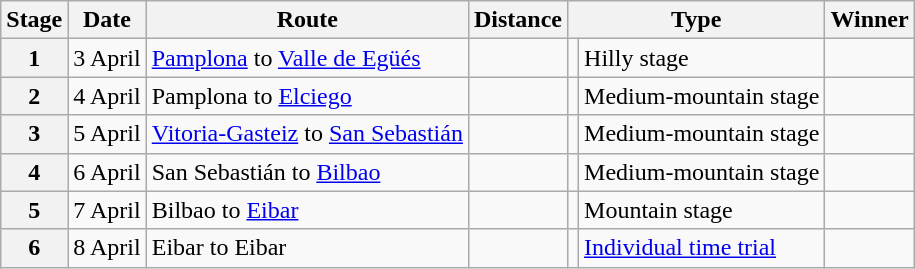<table class="wikitable">
<tr>
<th scope=col>Stage</th>
<th scope=col>Date</th>
<th scope=col>Route</th>
<th scope=col>Distance</th>
<th scope=col colspan="2">Type</th>
<th scope=col>Winner</th>
</tr>
<tr>
<th scope=row>1</th>
<td style="text-align:right;">3 April</td>
<td><a href='#'>Pamplona</a> to <a href='#'>Valle de Egüés</a></td>
<td style="text-align:center;"></td>
<td></td>
<td>Hilly stage</td>
<td></td>
</tr>
<tr>
<th scope=row>2</th>
<td style="text-align:right;">4 April</td>
<td>Pamplona to <a href='#'>Elciego</a></td>
<td style="text-align:center;"></td>
<td></td>
<td>Medium-mountain stage</td>
<td></td>
</tr>
<tr>
<th scope=row>3</th>
<td style="text-align:right;">5 April</td>
<td><a href='#'>Vitoria-Gasteiz</a> to <a href='#'>San Sebastián</a></td>
<td style="text-align:center;"></td>
<td></td>
<td>Medium-mountain stage</td>
<td></td>
</tr>
<tr>
<th scope=row>4</th>
<td style="text-align:right;">6 April</td>
<td>San Sebastián to <a href='#'>Bilbao</a></td>
<td style="text-align:center;"></td>
<td></td>
<td>Medium-mountain stage</td>
<td></td>
</tr>
<tr>
<th scope=row>5</th>
<td style="text-align:right;">7 April</td>
<td>Bilbao to <a href='#'>Eibar</a></td>
<td style="text-align:center;"></td>
<td></td>
<td>Mountain stage</td>
<td></td>
</tr>
<tr>
<th scope=row>6</th>
<td style="text-align:right;">8 April</td>
<td>Eibar to Eibar</td>
<td style="text-align:center;"></td>
<td></td>
<td><a href='#'>Individual time trial</a></td>
<td></td>
</tr>
</table>
